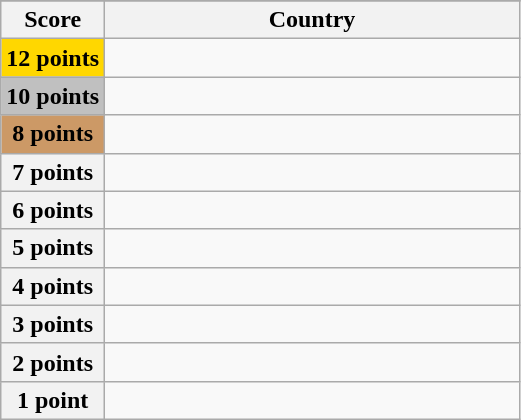<table class="wikitable">
<tr>
</tr>
<tr>
<th scope="col" width="20%">Score</th>
<th scope="col">Country</th>
</tr>
<tr>
<th scope="row" style="background:gold">12 points</th>
<td></td>
</tr>
<tr>
<th scope="row" style="background:silver">10 points</th>
<td></td>
</tr>
<tr>
<th scope="row" style="background:#CC9966">8 points</th>
<td></td>
</tr>
<tr>
<th scope="row">7 points</th>
<td></td>
</tr>
<tr>
<th scope="row">6 points</th>
<td></td>
</tr>
<tr>
<th scope="row">5 points</th>
<td></td>
</tr>
<tr>
<th scope="row">4 points</th>
<td></td>
</tr>
<tr>
<th scope="row">3 points</th>
<td></td>
</tr>
<tr>
<th scope="row">2 points</th>
<td></td>
</tr>
<tr>
<th scope="row">1 point</th>
<td></td>
</tr>
</table>
